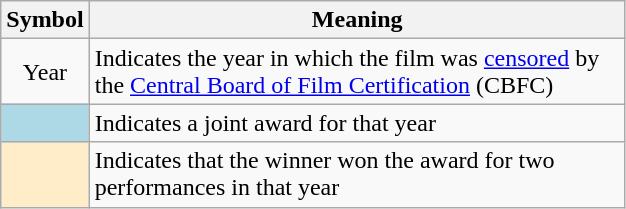<table class="wikitable plainrowheaders" border="1">
<tr>
<th scope="col" style="width:50px">Symbol</th>
<th scope="col" style="width:350px">Meaning</th>
</tr>
<tr>
<td style="text-align:center;">Year</td>
<td>Indicates the year in which the film was <a href='#'>censored</a> by the <a href='#'>Central Board of Film Certification</a> (CBFC)</td>
</tr>
<tr>
<td align=center style="background-color:#ADD8E6"></td>
<td>Indicates a joint award for that year</td>
</tr>
<tr>
<td style="text-align:center; background:#ffecc8;"></td>
<td>Indicates that the winner won the award for two performances in that year</td>
</tr>
</table>
